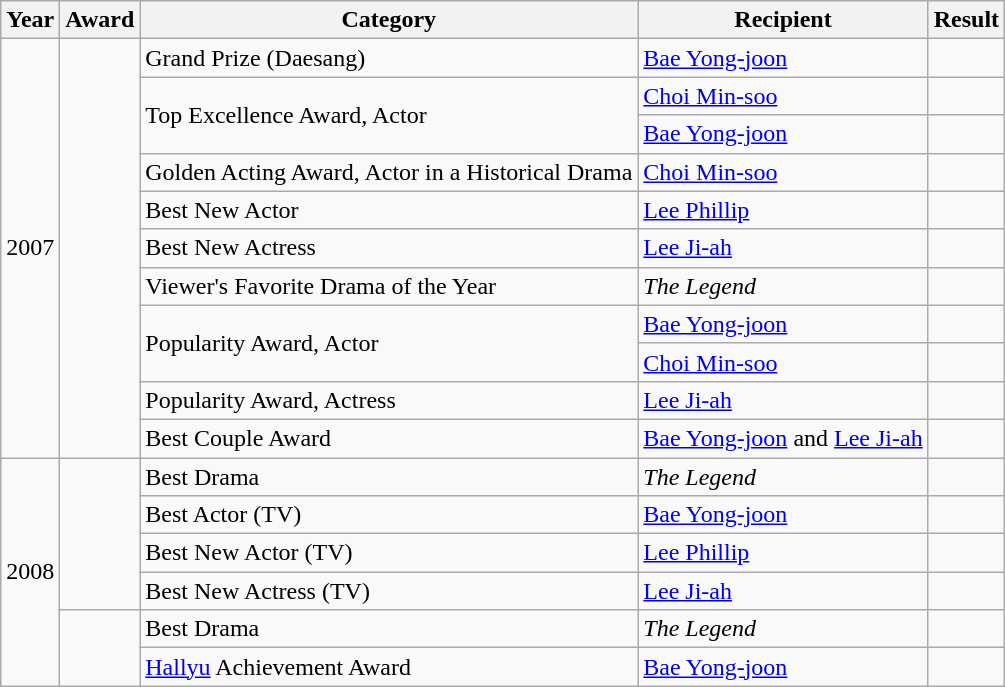<table class="wikitable">
<tr>
<th>Year</th>
<th>Award</th>
<th>Category</th>
<th>Recipient</th>
<th>Result</th>
</tr>
<tr>
<td rowspan=11>2007</td>
<td rowspan=11></td>
<td>Grand Prize (Daesang)</td>
<td><a href='#'>Bae Yong-joon</a></td>
<td></td>
</tr>
<tr>
<td rowspan=2>Top Excellence Award, Actor</td>
<td><a href='#'>Choi Min-soo</a></td>
<td></td>
</tr>
<tr>
<td><a href='#'>Bae Yong-joon</a></td>
<td></td>
</tr>
<tr>
<td>Golden Acting Award, Actor in a Historical Drama</td>
<td><a href='#'>Choi Min-soo</a></td>
<td></td>
</tr>
<tr>
<td>Best New Actor</td>
<td><a href='#'>Lee Phillip</a></td>
<td></td>
</tr>
<tr>
<td>Best New Actress</td>
<td><a href='#'>Lee Ji-ah</a></td>
<td></td>
</tr>
<tr>
<td>Viewer's Favorite Drama of the Year</td>
<td><em>The Legend</em></td>
<td></td>
</tr>
<tr>
<td rowspan=2>Popularity Award, Actor</td>
<td><a href='#'>Bae Yong-joon</a></td>
<td></td>
</tr>
<tr>
<td><a href='#'>Choi Min-soo</a></td>
<td></td>
</tr>
<tr>
<td>Popularity Award, Actress</td>
<td><a href='#'>Lee Ji-ah</a></td>
<td></td>
</tr>
<tr>
<td>Best Couple Award</td>
<td><a href='#'>Bae Yong-joon</a> and <a href='#'>Lee Ji-ah</a></td>
<td></td>
</tr>
<tr>
<td rowspan=6>2008</td>
<td rowspan=4></td>
<td>Best Drama</td>
<td><em>The Legend</em></td>
<td></td>
</tr>
<tr>
<td>Best Actor (TV)</td>
<td><a href='#'>Bae Yong-joon</a></td>
<td></td>
</tr>
<tr>
<td>Best New Actor (TV)</td>
<td><a href='#'>Lee Phillip</a></td>
<td></td>
</tr>
<tr>
<td>Best New Actress (TV)</td>
<td><a href='#'>Lee Ji-ah</a></td>
<td></td>
</tr>
<tr>
<td rowspan=2></td>
<td>Best Drama</td>
<td><em>The Legend</em></td>
<td></td>
</tr>
<tr>
<td><a href='#'>Hallyu</a> Achievement Award</td>
<td><a href='#'>Bae Yong-joon</a></td>
<td></td>
</tr>
</table>
